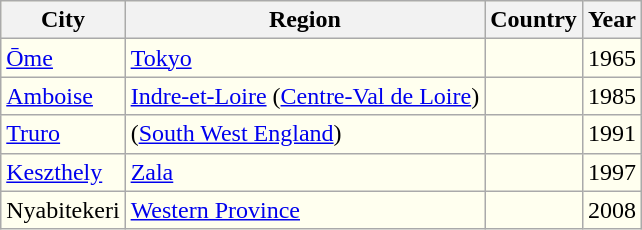<table class="wikitable" border="1" style="font-size:100%; background:#FFFFEF; float:left;">
<tr>
<th>City</th>
<th>Region</th>
<th>Country</th>
<th>Year</th>
</tr>
<tr>
<td><a href='#'>Ōme</a></td>
<td> <a href='#'>Tokyo</a></td>
<td></td>
<td>1965</td>
</tr>
<tr>
<td><a href='#'>Amboise</a></td>
<td> <a href='#'>Indre-et-Loire</a> (<a href='#'>Centre-Val de Loire</a>)</td>
<td></td>
<td>1985</td>
</tr>
<tr>
<td><a href='#'>Truro</a></td>
<td> (<a href='#'>South West England</a>)</td>
<td></td>
<td>1991</td>
</tr>
<tr>
<td><a href='#'>Keszthely</a></td>
<td> <a href='#'>Zala</a></td>
<td></td>
<td>1997</td>
</tr>
<tr>
<td>Nyabitekeri</td>
<td> <a href='#'>Western Province</a></td>
<td></td>
<td>2008</td>
</tr>
</table>
